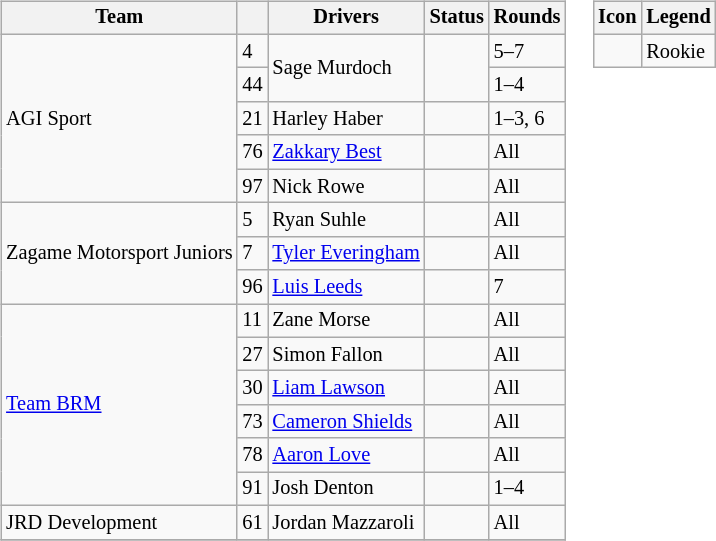<table>
<tr>
<td><br><table class="wikitable" style="font-size: 85%;">
<tr>
<th>Team</th>
<th></th>
<th>Drivers</th>
<th>Status</th>
<th>Rounds</th>
</tr>
<tr>
<td rowspan=5>AGI Sport</td>
<td>4</td>
<td rowspan=2> Sage Murdoch</td>
<td rowspan=2 align=center></td>
<td>5–7</td>
</tr>
<tr>
<td>44</td>
<td>1–4</td>
</tr>
<tr>
<td>21</td>
<td> Harley Haber</td>
<td align=center></td>
<td>1–3, 6</td>
</tr>
<tr>
<td>76</td>
<td> <a href='#'>Zakkary Best</a></td>
<td align=center></td>
<td>All</td>
</tr>
<tr>
<td>97</td>
<td> Nick Rowe</td>
<td></td>
<td>All</td>
</tr>
<tr>
<td rowspan=3>Zagame Motorsport Juniors</td>
<td>5</td>
<td> Ryan Suhle</td>
<td align=center></td>
<td>All</td>
</tr>
<tr>
<td>7</td>
<td> <a href='#'>Tyler Everingham</a></td>
<td></td>
<td>All</td>
</tr>
<tr>
<td>96</td>
<td> <a href='#'>Luis Leeds</a></td>
<td></td>
<td>7</td>
</tr>
<tr>
<td rowspan=6><a href='#'>Team BRM</a></td>
<td>11</td>
<td> Zane Morse</td>
<td align=center></td>
<td>All</td>
</tr>
<tr>
<td>27</td>
<td> Simon Fallon</td>
<td></td>
<td>All</td>
</tr>
<tr>
<td>30</td>
<td> <a href='#'>Liam Lawson</a></td>
<td align=center></td>
<td>All</td>
</tr>
<tr>
<td>73</td>
<td> <a href='#'>Cameron Shields</a></td>
<td></td>
<td>All</td>
</tr>
<tr>
<td>78</td>
<td> <a href='#'>Aaron Love</a></td>
<td align=center></td>
<td>All</td>
</tr>
<tr>
<td>91</td>
<td> Josh Denton</td>
<td></td>
<td>1–4</td>
</tr>
<tr>
<td>JRD Development</td>
<td>61</td>
<td> Jordan Mazzaroli</td>
<td align=center></td>
<td>All</td>
</tr>
<tr>
</tr>
</table>
</td>
<td valign="top"><br><table class="wikitable" style="font-size: 85%;">
<tr>
<th>Icon</th>
<th>Legend</th>
</tr>
<tr>
<td align=center></td>
<td>Rookie</td>
</tr>
</table>
</td>
</tr>
</table>
